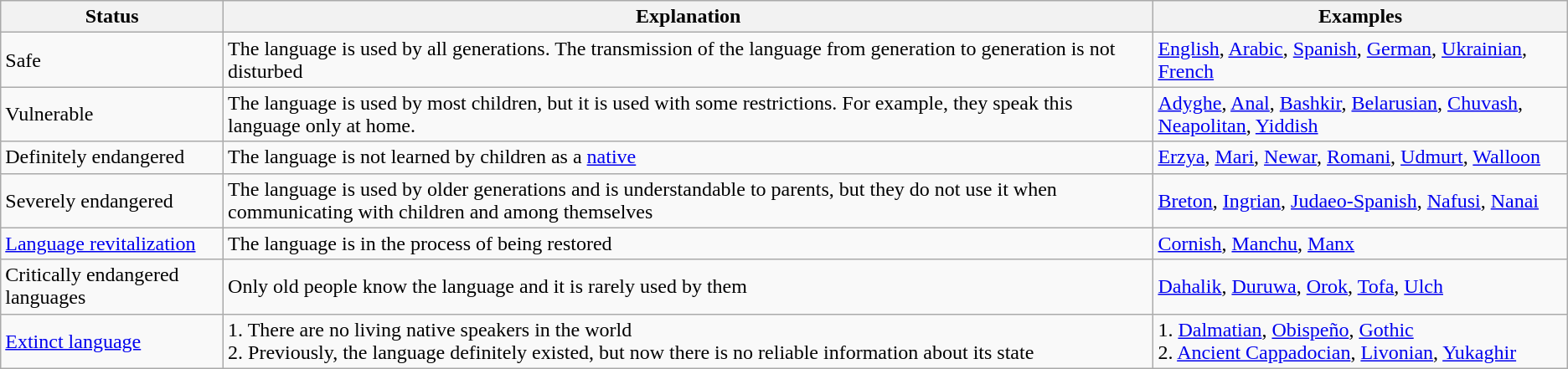<table class="wikitable">
<tr>
<th>Status</th>
<th>Explanation</th>
<th>Examples</th>
</tr>
<tr>
<td>Safe</td>
<td>The language is used by all generations. The transmission of the language from generation to generation is not disturbed</td>
<td><a href='#'>English</a>, <a href='#'>Arabic</a>, <a href='#'>Spanish</a>, <a href='#'>German</a>, <a href='#'>Ukrainian</a>, <a href='#'>French</a></td>
</tr>
<tr>
<td>Vulnerable</td>
<td>The language is used by most children, but it is used with some restrictions. For example, they speak this language only at home.</td>
<td><a href='#'>Adyghe</a>, <a href='#'>Anal</a>, <a href='#'>Bashkir</a>, <a href='#'>Belarusian</a>, <a href='#'>Chuvash</a>, <a href='#'>Neapolitan</a>, <a href='#'>Yiddish</a></td>
</tr>
<tr>
<td>Definitely endangered</td>
<td>The language is not learned by children as a <a href='#'>native</a></td>
<td><a href='#'>Erzya</a>, <a href='#'>Mari</a>, <a href='#'>Newar</a>, <a href='#'>Romani</a>, <a href='#'>Udmurt</a>, <a href='#'>Walloon</a></td>
</tr>
<tr>
<td>Severely endangered</td>
<td>The language is used by older generations and is understandable to parents, but they do not use it when communicating with children and among themselves</td>
<td><a href='#'>Breton</a>, <a href='#'>Ingrian</a>, <a href='#'>Judaeo-Spanish</a>, <a href='#'>Nafusi</a>, <a href='#'>Nanai</a></td>
</tr>
<tr>
<td><a href='#'>Language revitalization</a></td>
<td>The language is in the process of being restored</td>
<td><a href='#'>Cornish</a>, <a href='#'>Manchu</a>, <a href='#'>Manx</a></td>
</tr>
<tr>
<td>Critically endangered languages</td>
<td>Only old people know the language and it is rarely used by them</td>
<td><a href='#'>Dahalik</a>, <a href='#'>Duruwa</a>, <a href='#'>Orok</a>, <a href='#'>Tofa</a>, <a href='#'>Ulch</a></td>
</tr>
<tr>
<td><a href='#'>Extinct language</a></td>
<td>1. There are no living native speakers in the world <br>2. Previously, the language definitely existed, but now there is no reliable information about its state</td>
<td>1. <a href='#'>Dalmatian</a>, <a href='#'>Obispeño</a>, <a href='#'>Gothic</a><br>2. <a href='#'>Ancient Cappadocian</a>, <a href='#'>Livonian</a>, <a href='#'>Yukaghir</a></td>
</tr>
</table>
